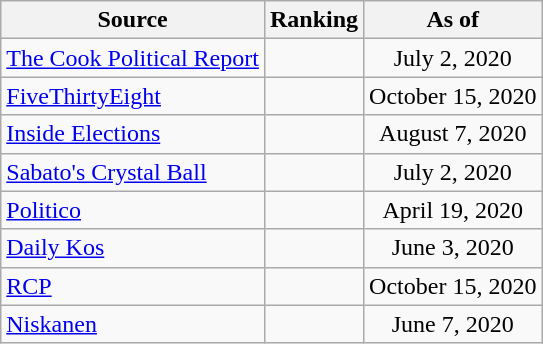<table class="wikitable" style="text-align:center">
<tr>
<th>Source</th>
<th>Ranking</th>
<th>As of</th>
</tr>
<tr>
<td align=left><a href='#'>The Cook Political Report</a></td>
<td></td>
<td>July 2, 2020</td>
</tr>
<tr>
<td align=left><a href='#'>FiveThirtyEight</a></td>
<td></td>
<td>October 15, 2020</td>
</tr>
<tr>
<td align=left><a href='#'>Inside Elections</a></td>
<td></td>
<td>August 7, 2020</td>
</tr>
<tr>
<td align=left><a href='#'>Sabato's Crystal Ball</a></td>
<td></td>
<td>July 2, 2020</td>
</tr>
<tr>
<td align="left"><a href='#'>Politico</a></td>
<td></td>
<td>April 19, 2020</td>
</tr>
<tr>
<td align="left"><a href='#'>Daily Kos</a></td>
<td></td>
<td>June 3, 2020</td>
</tr>
<tr>
<td align="left"><a href='#'>RCP</a></td>
<td></td>
<td>October 15, 2020</td>
</tr>
<tr>
<td align="left"><a href='#'>Niskanen</a></td>
<td></td>
<td>June 7, 2020</td>
</tr>
</table>
